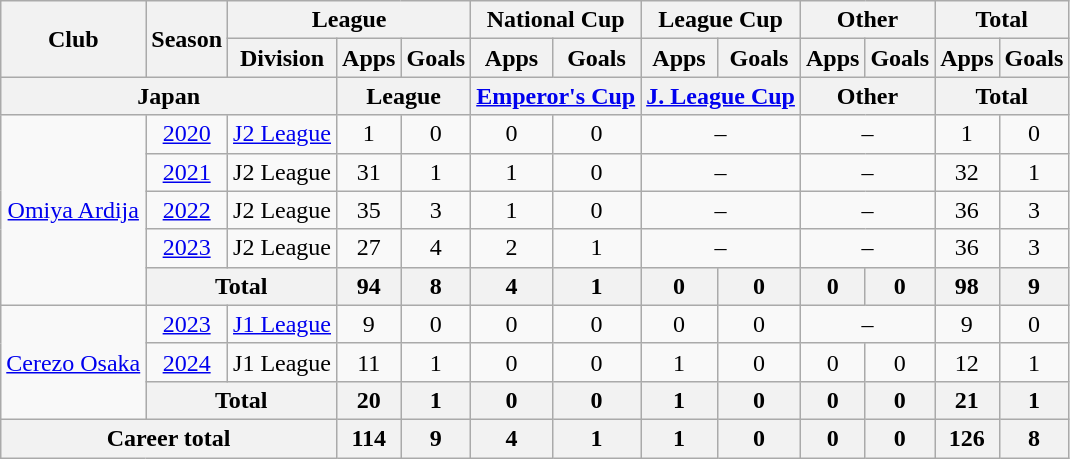<table class="wikitable" style="text-align:center">
<tr>
<th rowspan=2>Club</th>
<th rowspan=2>Season</th>
<th colspan=3>League</th>
<th colspan=2>National Cup</th>
<th colspan=2>League Cup</th>
<th colspan=2>Other</th>
<th colspan=2>Total</th>
</tr>
<tr>
<th>Division</th>
<th>Apps</th>
<th>Goals</th>
<th>Apps</th>
<th>Goals</th>
<th>Apps</th>
<th>Goals</th>
<th>Apps</th>
<th>Goals</th>
<th>Apps</th>
<th>Goals</th>
</tr>
<tr>
<th colspan=3>Japan</th>
<th colspan=2>League</th>
<th colspan=2><a href='#'>Emperor's Cup</a></th>
<th colspan=2><a href='#'>J. League Cup</a></th>
<th colspan=2>Other</th>
<th colspan=2>Total</th>
</tr>
<tr>
<td rowspan="5"><a href='#'>Omiya Ardija</a></td>
<td><a href='#'>2020</a></td>
<td><a href='#'>J2 League</a></td>
<td>1</td>
<td>0</td>
<td>0</td>
<td>0</td>
<td colspan="2">–</td>
<td colspan="2">–</td>
<td>1</td>
<td>0</td>
</tr>
<tr>
<td><a href='#'>2021</a></td>
<td>J2 League</td>
<td>31</td>
<td>1</td>
<td>1</td>
<td>0</td>
<td colspan="2">–</td>
<td colspan="2">–</td>
<td>32</td>
<td>1</td>
</tr>
<tr>
<td><a href='#'>2022</a></td>
<td>J2 League</td>
<td>35</td>
<td>3</td>
<td>1</td>
<td>0</td>
<td colspan="2">–</td>
<td colspan="2">–</td>
<td>36</td>
<td>3</td>
</tr>
<tr>
<td><a href='#'>2023</a></td>
<td>J2 League</td>
<td>27</td>
<td>4</td>
<td>2</td>
<td>1</td>
<td colspan="2">–</td>
<td colspan="2">–</td>
<td>36</td>
<td>3</td>
</tr>
<tr>
<th colspan="2">Total</th>
<th>94</th>
<th>8</th>
<th>4</th>
<th>1</th>
<th>0</th>
<th>0</th>
<th>0</th>
<th>0</th>
<th>98</th>
<th>9</th>
</tr>
<tr>
<td rowspan="3"><a href='#'>Cerezo Osaka</a></td>
<td><a href='#'>2023</a></td>
<td><a href='#'>J1 League</a></td>
<td>9</td>
<td>0</td>
<td>0</td>
<td>0</td>
<td>0</td>
<td>0</td>
<td colspan="2">–</td>
<td>9</td>
<td>0</td>
</tr>
<tr>
<td><a href='#'>2024</a></td>
<td>J1 League</td>
<td>11</td>
<td>1</td>
<td>0</td>
<td>0</td>
<td>1</td>
<td>0</td>
<td>0</td>
<td>0</td>
<td>12</td>
<td>1</td>
</tr>
<tr>
<th colspan="2">Total</th>
<th>20</th>
<th>1</th>
<th>0</th>
<th>0</th>
<th>1</th>
<th>0</th>
<th>0</th>
<th>0</th>
<th>21</th>
<th>1</th>
</tr>
<tr>
<th colspan=3>Career total</th>
<th>114</th>
<th>9</th>
<th>4</th>
<th>1</th>
<th>1</th>
<th>0</th>
<th>0</th>
<th>0</th>
<th>126</th>
<th>8</th>
</tr>
</table>
